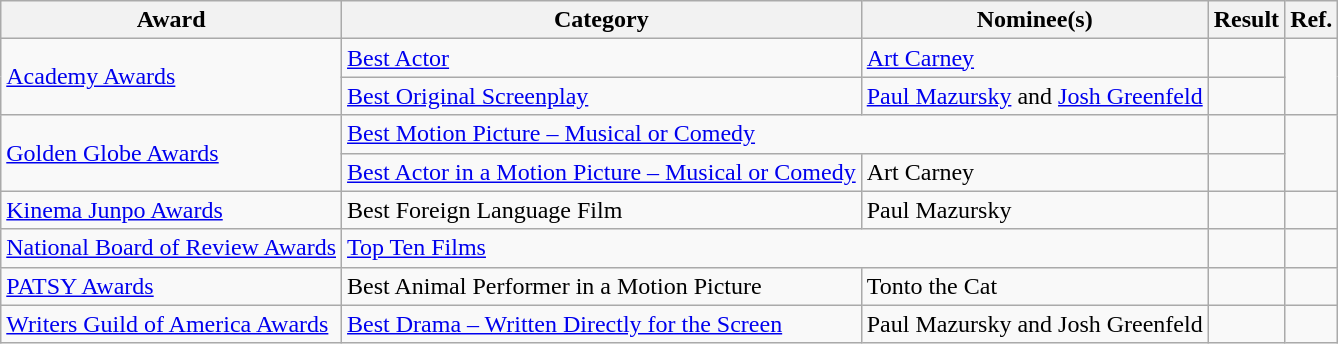<table class="wikitable plainrowheaders">
<tr>
<th>Award</th>
<th>Category</th>
<th>Nominee(s)</th>
<th>Result</th>
<th>Ref.</th>
</tr>
<tr>
<td rowspan="2"><a href='#'>Academy Awards</a></td>
<td><a href='#'>Best Actor</a></td>
<td><a href='#'>Art Carney</a></td>
<td></td>
<td align="center" rowspan="2"></td>
</tr>
<tr>
<td><a href='#'>Best Original Screenplay</a></td>
<td><a href='#'>Paul Mazursky</a> and <a href='#'>Josh Greenfeld</a></td>
<td></td>
</tr>
<tr>
<td rowspan="2"><a href='#'>Golden Globe Awards</a></td>
<td colspan="2"><a href='#'>Best Motion Picture – Musical or Comedy</a></td>
<td></td>
<td align="center" rowspan="2"></td>
</tr>
<tr>
<td><a href='#'>Best Actor in a Motion Picture – Musical or Comedy</a></td>
<td>Art Carney</td>
<td></td>
</tr>
<tr>
<td><a href='#'>Kinema Junpo Awards</a></td>
<td>Best Foreign Language Film</td>
<td>Paul Mazursky</td>
<td></td>
<td align="center"></td>
</tr>
<tr>
<td><a href='#'>National Board of Review Awards</a></td>
<td colspan="2"><a href='#'>Top Ten Films</a></td>
<td></td>
<td align="center"></td>
</tr>
<tr>
<td><a href='#'>PATSY Awards</a></td>
<td>Best Animal Performer in a Motion Picture</td>
<td>Tonto the Cat</td>
<td></td>
<td align="center"></td>
</tr>
<tr>
<td><a href='#'>Writers Guild of America Awards</a></td>
<td><a href='#'>Best Drama – Written Directly for the Screen</a></td>
<td>Paul Mazursky and Josh Greenfeld</td>
<td></td>
<td align="center"></td>
</tr>
</table>
